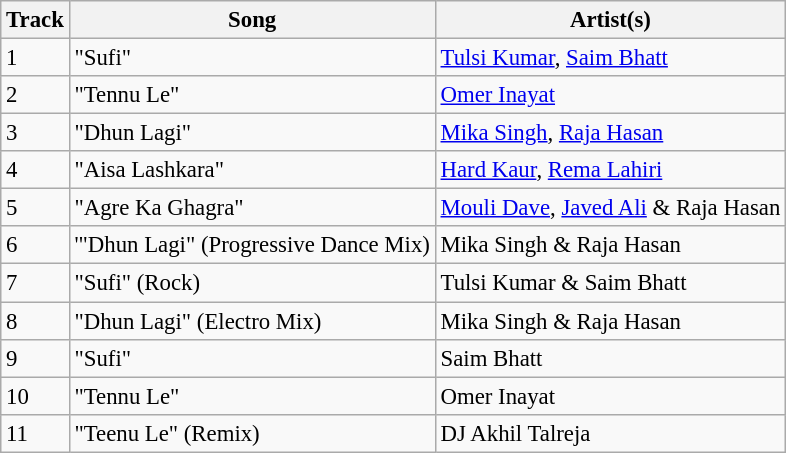<table class="wikitable" style="font-size:95%;">
<tr>
<th>Track</th>
<th>Song</th>
<th>Artist(s)</th>
</tr>
<tr>
<td>1</td>
<td>"Sufi"</td>
<td><a href='#'>Tulsi Kumar</a>,  <a href='#'>Saim Bhatt</a></td>
</tr>
<tr>
<td>2</td>
<td>"Tennu Le"</td>
<td><a href='#'>Omer Inayat</a></td>
</tr>
<tr>
<td>3</td>
<td>"Dhun Lagi"</td>
<td><a href='#'>Mika Singh</a>, <a href='#'>Raja Hasan</a></td>
</tr>
<tr>
<td>4</td>
<td>"Aisa Lashkara"</td>
<td><a href='#'>Hard Kaur</a>, <a href='#'>Rema Lahiri</a></td>
</tr>
<tr>
<td>5</td>
<td>"Agre Ka Ghagra"</td>
<td><a href='#'>Mouli Dave</a>, <a href='#'>Javed Ali</a> & Raja Hasan</td>
</tr>
<tr>
<td>6</td>
<td>'"Dhun Lagi" (Progressive Dance Mix)</td>
<td>Mika Singh & Raja Hasan</td>
</tr>
<tr>
<td>7</td>
<td>"Sufi" (Rock)</td>
<td>Tulsi Kumar & Saim Bhatt</td>
</tr>
<tr>
<td>8</td>
<td>"Dhun Lagi" (Electro Mix)</td>
<td>Mika Singh & Raja Hasan</td>
</tr>
<tr>
<td>9</td>
<td>"Sufi"</td>
<td>Saim Bhatt</td>
</tr>
<tr>
<td>10</td>
<td>"Tennu Le"</td>
<td>Omer Inayat</td>
</tr>
<tr>
<td>11</td>
<td>"Teenu Le" (Remix)</td>
<td>DJ Akhil Talreja</td>
</tr>
</table>
